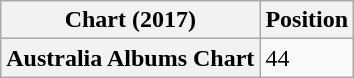<table class="wikitable plainrowheaders">
<tr>
<th scope="col">Chart (2017)</th>
<th scope="col">Position</th>
</tr>
<tr>
<th scope="row">Australia Albums Chart</th>
<td>44</td>
</tr>
</table>
